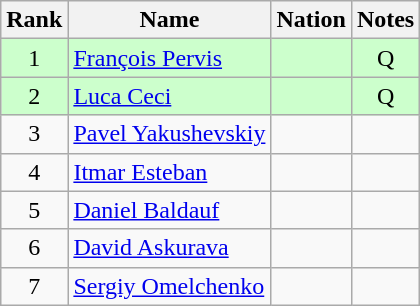<table class="wikitable sortable" style="text-align:center">
<tr>
<th>Rank</th>
<th>Name</th>
<th>Nation</th>
<th>Notes</th>
</tr>
<tr bgcolor=ccffcc>
<td>1</td>
<td align=left><a href='#'>François Pervis</a></td>
<td align=left></td>
<td>Q</td>
</tr>
<tr bgcolor=ccffcc>
<td>2</td>
<td align=left><a href='#'>Luca Ceci</a></td>
<td align=left></td>
<td>Q</td>
</tr>
<tr>
<td>3</td>
<td align=left><a href='#'>Pavel Yakushevskiy</a></td>
<td align=left></td>
<td></td>
</tr>
<tr>
<td>4</td>
<td align=left><a href='#'>Itmar Esteban</a></td>
<td align=left></td>
<td></td>
</tr>
<tr>
<td>5</td>
<td align=left><a href='#'>Daniel Baldauf</a></td>
<td align=left></td>
<td></td>
</tr>
<tr>
<td>6</td>
<td align=left><a href='#'>David Askurava</a></td>
<td align=left></td>
<td></td>
</tr>
<tr>
<td>7</td>
<td align=left><a href='#'>Sergiy Omelchenko</a></td>
<td align=left></td>
<td></td>
</tr>
</table>
